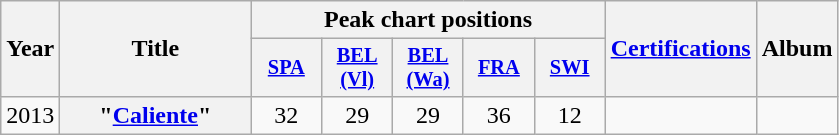<table class="wikitable plainrowheaders" style="text-align:center;">
<tr>
<th scope="col" rowspan="2">Year</th>
<th scope="col" rowspan="2" width="120">Title</th>
<th scope="col" colspan="5">Peak chart positions</th>
<th scope="col" rowspan="2"><a href='#'>Certifications</a></th>
<th scope="col" rowspan="2">Album</th>
</tr>
<tr>
<th scope="col" style="width:3em;font-size:85%;"><a href='#'>SPA</a><br></th>
<th scope="col" style="width:3em;font-size:85%;"><a href='#'>BEL <br>(Vl)</a><br></th>
<th scope="col" style="width:3em;font-size:85%;"><a href='#'>BEL <br>(Wa)</a><br></th>
<th scope="col" style="width:3em;font-size:85%;"><a href='#'>FRA</a><br></th>
<th scope="col" style="width:3em;font-size:85%;"><a href='#'>SWI</a></th>
</tr>
<tr>
<td rowspan="1">2013</td>
<th scope="row">"<a href='#'>Caliente</a>"</th>
<td>32</td>
<td>29</td>
<td>29</td>
<td>36</td>
<td>12</td>
<td></td>
<td></td>
</tr>
</table>
